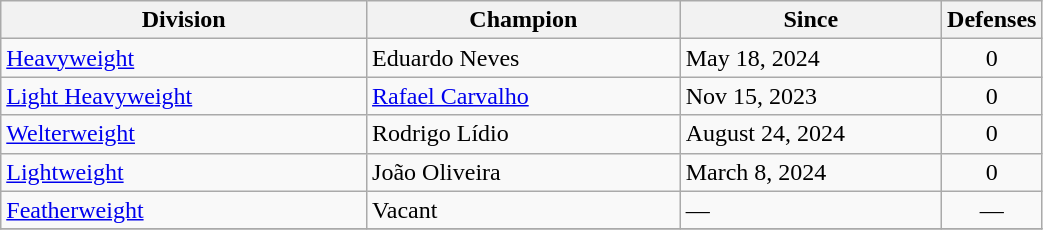<table class="wikitable" width="55%">
<tr>
<th width="35%">Division</th>
<th width="30%">Champion</th>
<th width="25%">Since</th>
<th width="5%">Defenses</th>
</tr>
<tr>
<td><a href='#'>Heavyweight</a></td>
<td> Eduardo Neves</td>
<td>May 18, 2024</td>
<td style="text-align:center;">0</td>
</tr>
<tr>
<td><a href='#'>Light Heavyweight</a></td>
<td> <a href='#'>Rafael Carvalho</a></td>
<td>Nov 15, 2023</td>
<td style="text-align:center;">0</td>
</tr>
<tr>
<td><a href='#'>Welterweight</a></td>
<td> Rodrigo Lídio</td>
<td>August 24, 2024</td>
<td style="text-align:center;">0</td>
</tr>
<tr>
<td><a href='#'>Lightweight</a></td>
<td> João Oliveira</td>
<td>March 8, 2024</td>
<td style="text-align:center;">0</td>
</tr>
<tr>
<td><a href='#'>Featherweight</a></td>
<td>Vacant</td>
<td>—</td>
<td style="text-align:center;">—</td>
</tr>
<tr>
</tr>
</table>
